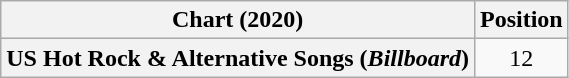<table class="wikitable plainrowheaders" style="text-align:center">
<tr>
<th scope="col">Chart (2020)</th>
<th scope="col">Position</th>
</tr>
<tr>
<th scope="row">US Hot Rock & Alternative Songs (<em>Billboard</em>)</th>
<td>12</td>
</tr>
</table>
